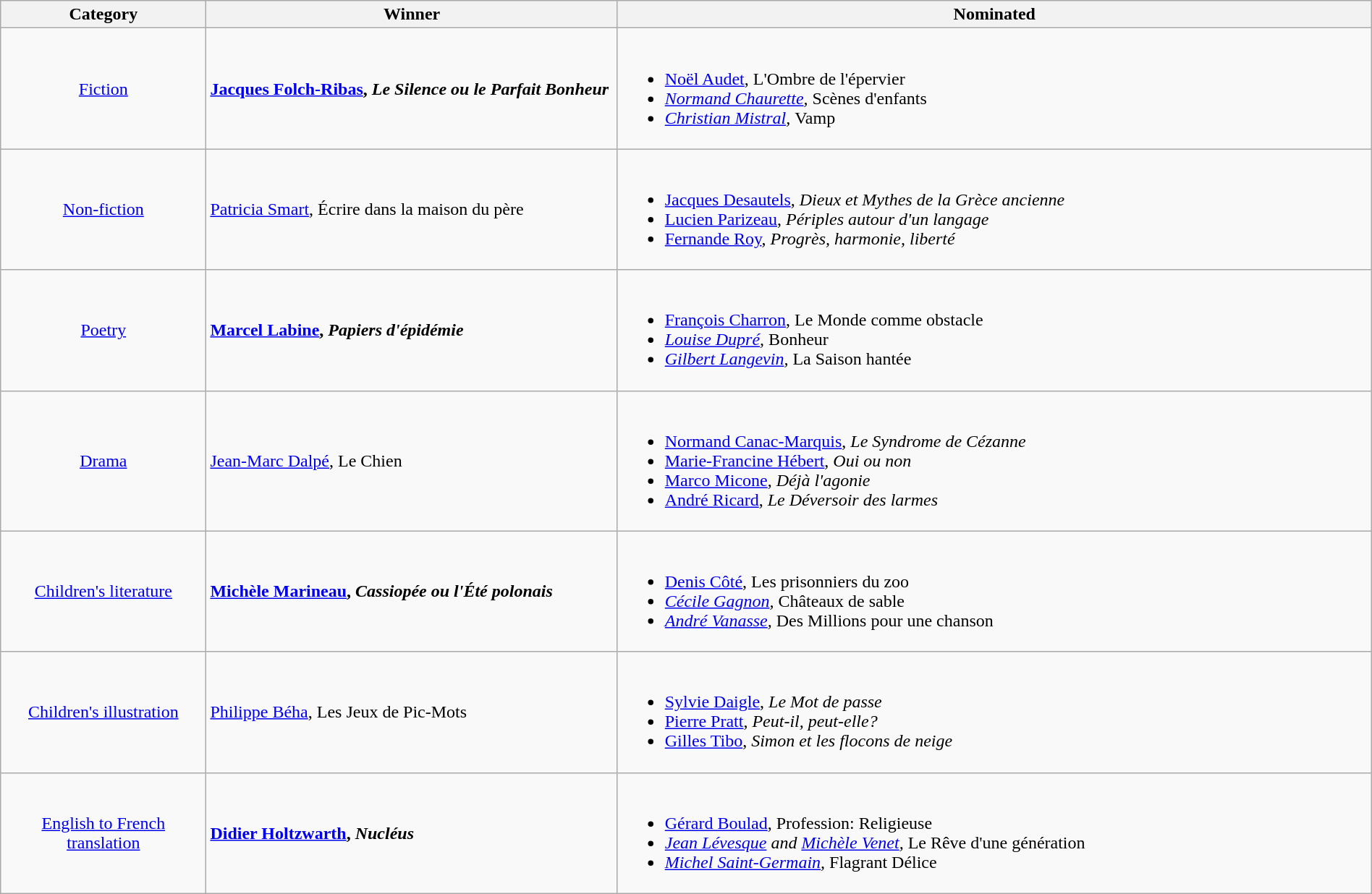<table class="wikitable" width="100%">
<tr>
<th width=15%>Category</th>
<th width=30%>Winner</th>
<th width=55%>Nominated</th>
</tr>
<tr>
<td align="center"><a href='#'>Fiction</a></td>
<td> <strong><a href='#'>Jacques Folch-Ribas</a>, <em>Le Silence ou le Parfait Bonheur<strong><em></td>
<td><br><ul><li><a href='#'>Noël Audet</a>, </em>L'Ombre de l'épervier<em></li><li><a href='#'>Normand Chaurette</a>, </em>Scènes d'enfants<em></li><li><a href='#'>Christian Mistral</a>, </em>Vamp<em></li></ul></td>
</tr>
<tr>
<td align="center"><a href='#'>Non-fiction</a></td>
<td> </strong><a href='#'>Patricia Smart</a>, </em>Écrire dans la maison du père</em></strong></td>
<td><br><ul><li><a href='#'>Jacques Desautels</a>, <em>Dieux et Mythes de la Grèce ancienne</em></li><li><a href='#'>Lucien Parizeau</a>, <em>Périples autour d'un langage</em></li><li><a href='#'>Fernande Roy</a>, <em>Progrès, harmonie, liberté</em></li></ul></td>
</tr>
<tr>
<td align="center"><a href='#'>Poetry</a></td>
<td> <strong><a href='#'>Marcel Labine</a>, <em>Papiers d'épidémie<strong><em></td>
<td><br><ul><li><a href='#'>François Charron</a>, </em>Le Monde comme obstacle<em></li><li><a href='#'>Louise Dupré</a>, </em>Bonheur<em></li><li><a href='#'>Gilbert Langevin</a>, </em>La Saison hantée<em></li></ul></td>
</tr>
<tr>
<td align="center"><a href='#'>Drama</a></td>
<td> </strong><a href='#'>Jean-Marc Dalpé</a>, </em>Le Chien</em></strong></td>
<td><br><ul><li><a href='#'>Normand Canac-Marquis</a>, <em>Le Syndrome de Cézanne</em></li><li><a href='#'>Marie-Francine Hébert</a>, <em>Oui ou non</em></li><li><a href='#'>Marco Micone</a>, <em>Déjà l'agonie</em></li><li><a href='#'>André Ricard</a>, <em>Le Déversoir des larmes</em></li></ul></td>
</tr>
<tr>
<td align="center"><a href='#'>Children's literature</a></td>
<td> <strong><a href='#'>Michèle Marineau</a>, <em>Cassiopée ou l'Été polonais<strong><em></td>
<td><br><ul><li><a href='#'>Denis Côté</a>, </em>Les prisonniers du zoo<em></li><li><a href='#'>Cécile Gagnon</a>, </em>Châteaux de sable<em></li><li><a href='#'>André Vanasse</a>, </em>Des Millions pour une chanson<em></li></ul></td>
</tr>
<tr>
<td align="center"><a href='#'>Children's illustration</a></td>
<td> </strong><a href='#'>Philippe Béha</a>, </em>Les Jeux de Pic-Mots</em></strong></td>
<td><br><ul><li><a href='#'>Sylvie Daigle</a>, <em>Le Mot de passe</em></li><li><a href='#'>Pierre Pratt</a>, <em>Peut-il, peut-elle?</em></li><li><a href='#'>Gilles Tibo</a>, <em>Simon et les flocons de neige</em></li></ul></td>
</tr>
<tr>
<td align="center"><a href='#'>English to French translation</a></td>
<td> <strong><a href='#'>Didier Holtzwarth</a>, <em>Nucléus<strong><em></td>
<td><br><ul><li><a href='#'>Gérard Boulad</a>, </em>Profession: Religieuse<em></li><li><a href='#'>Jean Lévesque</a> and <a href='#'>Michèle Venet</a>, </em>Le Rêve d'une génération<em></li><li><a href='#'>Michel Saint-Germain</a>, </em>Flagrant Délice<em></li></ul></td>
</tr>
</table>
